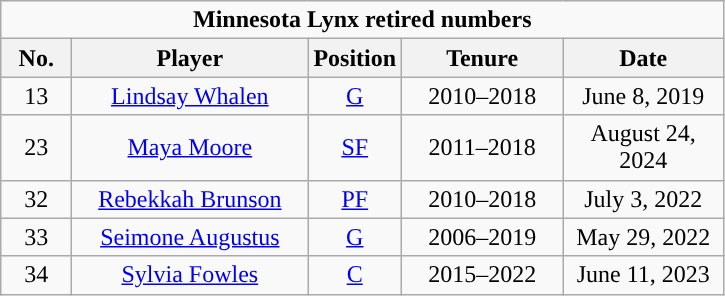<table class="wikitable" style="text-align:center">
<tr>
<td colspan="5"><strong>Minnesota Lynx retired numbers</strong></td>
</tr>
<tr>
<th style="width:40px; ">No.</th>
<th style="width:150px; ">Player</th>
<th style="width:40px; ">Position</th>
<th style="width:100px; ">Tenure</th>
<th style="width:100px; ">Date</th>
</tr>
<tr>
<td>13</td>
<td><a href='#'>Lindsay Whalen</a></td>
<td><a href='#'>G</a></td>
<td>2010–2018</td>
<td>June 8, 2019</td>
</tr>
<tr>
<td>23</td>
<td><a href='#'>Maya Moore</a></td>
<td><a href='#'>SF</a></td>
<td>2011–2018</td>
<td>August 24, 2024</td>
</tr>
<tr>
<td>32</td>
<td><a href='#'>Rebekkah Brunson</a></td>
<td><a href='#'>PF</a></td>
<td>2010–2018</td>
<td>July 3, 2022</td>
</tr>
<tr>
<td>33</td>
<td><a href='#'>Seimone Augustus</a></td>
<td><a href='#'>G</a></td>
<td>2006–2019</td>
<td>May 29, 2022</td>
</tr>
<tr>
<td>34</td>
<td><a href='#'>Sylvia Fowles</a></td>
<td><a href='#'>C</a></td>
<td>2015–2022</td>
<td>June 11, 2023</td>
</tr>
</table>
